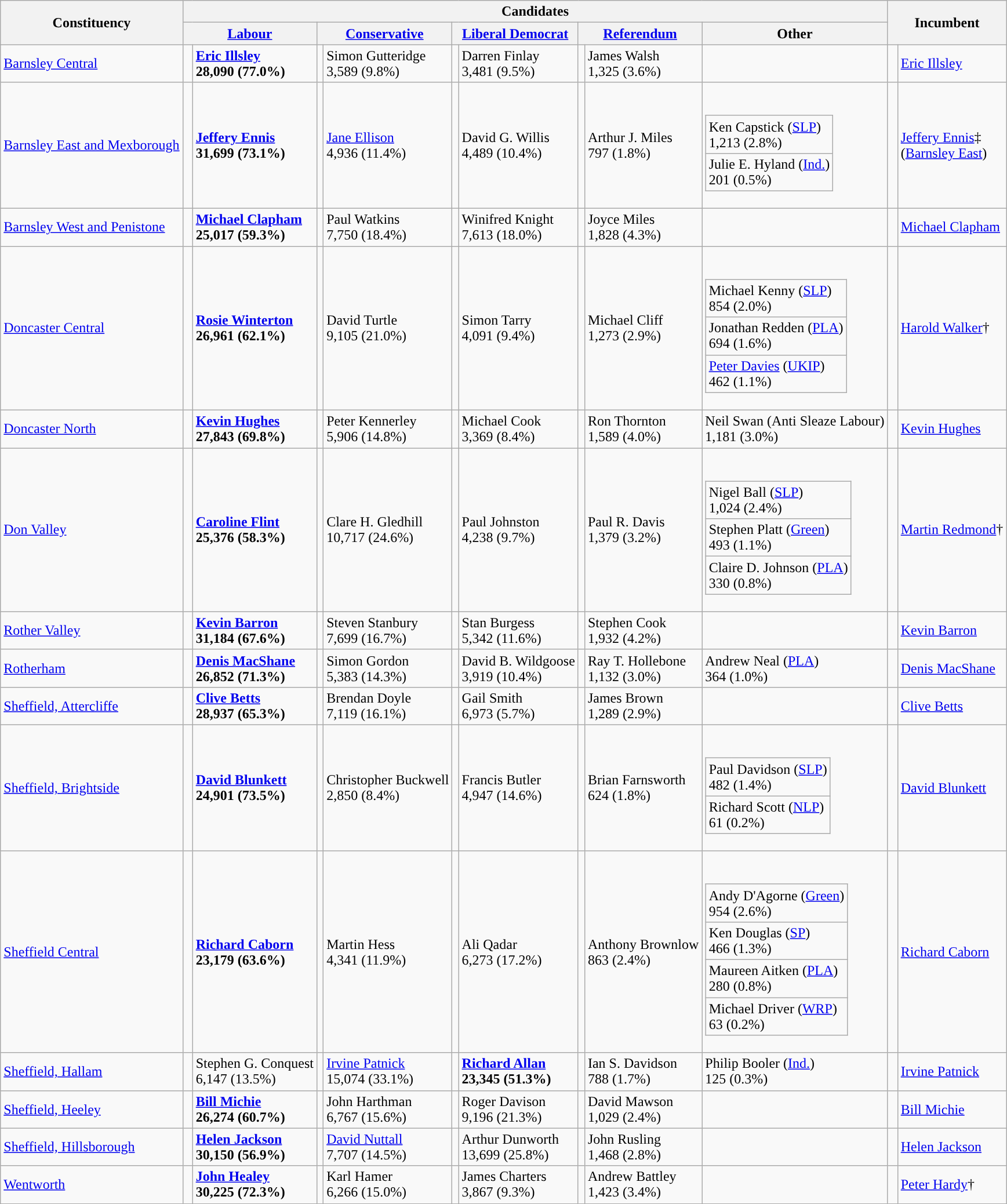<table class="wikitable">
<tr>
<th rowspan="2">Constituency</th>
<th colspan="9">Candidates</th>
<th colspan="2" rowspan="2">Incumbent</th>
</tr>
<tr>
<th colspan="2"><a href='#'>Labour</a></th>
<th colspan="2"><a href='#'>Conservative</a></th>
<th colspan="2"><a href='#'>Liberal Democrat</a></th>
<th colspan="2"><a href='#'>Referendum</a></th>
<th>Other</th>
</tr>
<tr>
<td><a href='#'>Barnsley Central</a></td>
<td style="color:inherit;background:"> </td>
<td><strong><a href='#'>Eric Illsley</a></strong><br><strong>28,090 (77.0%)</strong></td>
<td></td>
<td>Simon Gutteridge<br>3,589 (9.8%)</td>
<td></td>
<td>Darren Finlay<br>3,481 (9.5%)</td>
<td></td>
<td>James Walsh<br>1,325 (3.6%)</td>
<td></td>
<td style="color:inherit;background:"> </td>
<td><a href='#'>Eric Illsley</a></td>
</tr>
<tr>
<td><a href='#'>Barnsley East and Mexborough</a></td>
<td style="color:inherit;background:"> </td>
<td><strong><a href='#'>Jeffery Ennis</a></strong><br><strong>31,699 (73.1%)</strong></td>
<td></td>
<td><a href='#'>Jane Ellison</a><br>4,936 (11.4%)</td>
<td></td>
<td>David G. Willis<br>4,489 (10.4%)</td>
<td></td>
<td>Arthur J. Miles<br>797 (1.8%)</td>
<td><br><table class="wikitable">
<tr>
<td>Ken Capstick (<a href='#'>SLP</a>)<br>1,213 (2.8%)</td>
</tr>
<tr>
<td>Julie E. Hyland (<a href='#'>Ind.</a>)<br>201 (0.5%)</td>
</tr>
</table>
</td>
<td style="color:inherit;background:"> </td>
<td><a href='#'>Jeffery Ennis</a>‡<br>(<a href='#'>Barnsley East</a>)</td>
</tr>
<tr>
<td><a href='#'>Barnsley West and Penistone</a></td>
<td style="color:inherit;background:"> </td>
<td><strong><a href='#'>Michael Clapham</a></strong><br><strong>25,017 (59.3%)</strong></td>
<td></td>
<td>Paul Watkins<br>7,750 (18.4%)</td>
<td></td>
<td>Winifred Knight<br>7,613 (18.0%)</td>
<td></td>
<td>Joyce Miles<br>1,828 (4.3%)</td>
<td></td>
<td style="color:inherit;background:"> </td>
<td><a href='#'>Michael Clapham</a></td>
</tr>
<tr>
<td><a href='#'>Doncaster Central</a></td>
<td style="color:inherit;background:"> </td>
<td><strong><a href='#'>Rosie Winterton</a></strong><br><strong>26,961 (62.1%)</strong></td>
<td></td>
<td>David Turtle<br>9,105 (21.0%)</td>
<td></td>
<td>Simon Tarry<br>4,091 (9.4%)</td>
<td></td>
<td>Michael Cliff<br>1,273 (2.9%)</td>
<td><br><table class="wikitable">
<tr>
<td>Michael Kenny (<a href='#'>SLP</a>)<br>854 (2.0%)</td>
</tr>
<tr>
<td>Jonathan Redden (<a href='#'>PLA</a>)<br>694 (1.6%)</td>
</tr>
<tr>
<td><a href='#'>Peter Davies</a> (<a href='#'>UKIP</a>)<br>462 (1.1%)</td>
</tr>
</table>
</td>
<td style="color:inherit;background:"> </td>
<td><a href='#'>Harold Walker</a>†</td>
</tr>
<tr>
<td><a href='#'>Doncaster North</a></td>
<td style="color:inherit;background:"> </td>
<td><strong><a href='#'>Kevin Hughes</a></strong><br><strong>27,843 (69.8%)</strong></td>
<td></td>
<td>Peter Kennerley<br>5,906 (14.8%)</td>
<td></td>
<td>Michael Cook<br>3,369 (8.4%)</td>
<td></td>
<td>Ron Thornton<br>1,589 (4.0%)</td>
<td>Neil Swan (Anti Sleaze Labour)<br>1,181 (3.0%)</td>
<td style="color:inherit;background:"> </td>
<td><a href='#'>Kevin Hughes</a></td>
</tr>
<tr>
<td><a href='#'>Don Valley</a></td>
<td style="color:inherit;background:"> </td>
<td><strong><a href='#'>Caroline Flint</a></strong><br><strong>25,376 (58.3%)</strong></td>
<td></td>
<td>Clare H. Gledhill<br>10,717 (24.6%)</td>
<td></td>
<td>Paul Johnston<br>4,238 (9.7%)</td>
<td></td>
<td>Paul R. Davis<br>1,379 (3.2%)</td>
<td><br><table class="wikitable">
<tr>
<td>Nigel Ball (<a href='#'>SLP</a>)<br>1,024 (2.4%)</td>
</tr>
<tr>
<td>Stephen Platt (<a href='#'>Green</a>)<br>493 (1.1%)</td>
</tr>
<tr>
<td>Claire D. Johnson (<a href='#'>PLA</a>)<br>330 (0.8%)</td>
</tr>
</table>
</td>
<td style="color:inherit;background:"> </td>
<td><a href='#'>Martin Redmond</a>†</td>
</tr>
<tr>
<td><a href='#'>Rother Valley</a></td>
<td style="color:inherit;background:"> </td>
<td><strong><a href='#'>Kevin Barron</a></strong><br><strong>31,184 (67.6%)</strong></td>
<td></td>
<td>Steven Stanbury<br>7,699 (16.7%)</td>
<td></td>
<td>Stan Burgess<br>5,342 (11.6%)</td>
<td></td>
<td>Stephen Cook<br>1,932 (4.2%)</td>
<td></td>
<td style="color:inherit;background:"> </td>
<td><a href='#'>Kevin Barron</a></td>
</tr>
<tr>
<td><a href='#'>Rotherham</a></td>
<td style="color:inherit;background:"> </td>
<td><strong><a href='#'>Denis MacShane</a></strong><br><strong>26,852 (71.3%)</strong></td>
<td></td>
<td>Simon Gordon<br>5,383 (14.3%)</td>
<td></td>
<td>David B. Wildgoose<br>3,919 (10.4%)</td>
<td></td>
<td>Ray T. Hollebone<br>1,132 (3.0%)</td>
<td>Andrew Neal (<a href='#'>PLA</a>)<br>364 (1.0%)</td>
<td style="color:inherit;background:"> </td>
<td><a href='#'>Denis MacShane</a></td>
</tr>
<tr>
<td><a href='#'>Sheffield, Attercliffe</a></td>
<td style="color:inherit;background:"> </td>
<td><strong><a href='#'>Clive Betts</a></strong><br><strong>28,937 (65.3%)</strong></td>
<td></td>
<td>Brendan Doyle<br>7,119 (16.1%)</td>
<td></td>
<td>Gail Smith<br>6,973 (5.7%)</td>
<td></td>
<td>James Brown<br>1,289 (2.9%)</td>
<td></td>
<td style="color:inherit;background:"> </td>
<td><a href='#'>Clive Betts</a></td>
</tr>
<tr>
<td><a href='#'>Sheffield, Brightside</a></td>
<td style="color:inherit;background:"> </td>
<td><strong><a href='#'>David Blunkett</a></strong><br><strong>24,901 (73.5%)</strong></td>
<td></td>
<td>Christopher Buckwell<br>2,850 (8.4%)</td>
<td></td>
<td>Francis Butler<br>4,947 (14.6%)</td>
<td></td>
<td>Brian Farnsworth<br>624 (1.8%)</td>
<td><br><table class="wikitable">
<tr>
<td>Paul Davidson (<a href='#'>SLP</a>)<br>482 (1.4%)</td>
</tr>
<tr>
<td>Richard Scott (<a href='#'>NLP</a>)<br>61 (0.2%)</td>
</tr>
</table>
</td>
<td style="color:inherit;background:"> </td>
<td><a href='#'>David Blunkett</a></td>
</tr>
<tr>
<td><a href='#'>Sheffield Central</a></td>
<td style="color:inherit;background:"> </td>
<td><strong><a href='#'>Richard Caborn</a></strong><br><strong>23,179 (63.6%)</strong></td>
<td></td>
<td>Martin Hess<br>4,341 (11.9%)</td>
<td></td>
<td>Ali Qadar<br>6,273 (17.2%)</td>
<td></td>
<td>Anthony Brownlow<br>863 (2.4%)</td>
<td><br><table class="wikitable">
<tr>
<td>Andy D'Agorne (<a href='#'>Green</a>)<br>954 (2.6%)</td>
</tr>
<tr>
<td>Ken Douglas (<a href='#'>SP</a>)<br>466 (1.3%)</td>
</tr>
<tr>
<td>Maureen Aitken (<a href='#'>PLA</a>)<br>280 (0.8%)</td>
</tr>
<tr>
<td>Michael Driver (<a href='#'>WRP</a>)<br>63 (0.2%)</td>
</tr>
</table>
</td>
<td style="color:inherit;background:"> </td>
<td><a href='#'>Richard Caborn</a></td>
</tr>
<tr>
<td><a href='#'>Sheffield, Hallam</a></td>
<td></td>
<td>Stephen G. Conquest<br>6,147 (13.5%)</td>
<td></td>
<td><a href='#'>Irvine Patnick</a><br>15,074 (33.1%)</td>
<td style="color:inherit;background:"></td>
<td><strong><a href='#'>Richard Allan</a></strong><br><strong>23,345 (51.3%)</strong></td>
<td></td>
<td>Ian S. Davidson<br>788 (1.7%)</td>
<td>Philip Booler (<a href='#'>Ind.</a>)<br>125 (0.3%)</td>
<td style="color:inherit;background:"> </td>
<td><a href='#'>Irvine Patnick</a></td>
</tr>
<tr>
<td><a href='#'>Sheffield, Heeley</a></td>
<td style="color:inherit;background:"> </td>
<td><strong><a href='#'>Bill Michie</a></strong><br><strong>26,274 (60.7%)</strong></td>
<td></td>
<td>John Harthman<br>6,767 (15.6%)</td>
<td></td>
<td>Roger Davison<br>9,196 (21.3%)</td>
<td></td>
<td>David Mawson<br>1,029 (2.4%)</td>
<td></td>
<td style="color:inherit;background:"> </td>
<td><a href='#'>Bill Michie</a></td>
</tr>
<tr>
<td><a href='#'>Sheffield, Hillsborough</a></td>
<td style="color:inherit;background:"> </td>
<td><strong><a href='#'>Helen Jackson</a></strong><br><strong>30,150 (56.9%)</strong></td>
<td></td>
<td><a href='#'>David Nuttall</a><br>7,707 (14.5%)</td>
<td></td>
<td>Arthur Dunworth<br>13,699 (25.8%)</td>
<td></td>
<td>John Rusling<br>1,468 (2.8%)</td>
<td></td>
<td style="color:inherit;background:"> </td>
<td><a href='#'>Helen Jackson</a></td>
</tr>
<tr>
<td><a href='#'>Wentworth</a></td>
<td style="color:inherit;background:"> </td>
<td><strong><a href='#'>John Healey</a></strong><br><strong>30,225 (72.3%)</strong></td>
<td></td>
<td>Karl Hamer<br>6,266 (15.0%)</td>
<td></td>
<td>James Charters<br>3,867 (9.3%)</td>
<td></td>
<td>Andrew Battley<br>1,423 (3.4%)</td>
<td></td>
<td style="color:inherit;background:"> </td>
<td><a href='#'>Peter Hardy</a>†</td>
</tr>
</table>
